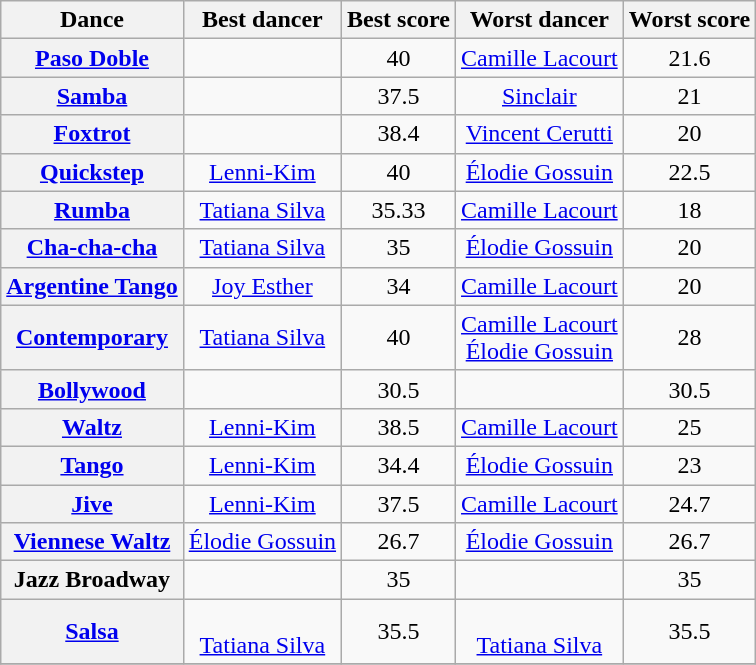<table class="wikitable sortable" style="text-align:center;">
<tr>
<th>Dance</th>
<th class="sortable">Best dancer</th>
<th>Best score</th>
<th class="sortable">Worst dancer</th>
<th>Worst score</th>
</tr>
<tr>
<th><a href='#'>Paso Doble</a></th>
<td></td>
<td>40</td>
<td><a href='#'>Camille Lacourt</a></td>
<td>21.6</td>
</tr>
<tr>
<th><a href='#'>Samba</a></th>
<td></td>
<td>37.5</td>
<td><a href='#'>Sinclair</a></td>
<td>21</td>
</tr>
<tr>
<th><a href='#'>Foxtrot</a></th>
<td></td>
<td>38.4</td>
<td><a href='#'>Vincent Cerutti</a></td>
<td>20</td>
</tr>
<tr>
<th><a href='#'>Quickstep</a></th>
<td><a href='#'>Lenni-Kim</a></td>
<td>40</td>
<td><a href='#'>Élodie Gossuin</a></td>
<td>22.5</td>
</tr>
<tr>
<th><a href='#'>Rumba</a></th>
<td><a href='#'>Tatiana Silva</a></td>
<td>35.33</td>
<td><a href='#'>Camille Lacourt</a></td>
<td>18</td>
</tr>
<tr>
<th><a href='#'>Cha-cha-cha</a></th>
<td><a href='#'>Tatiana Silva</a></td>
<td>35</td>
<td><a href='#'>Élodie Gossuin</a></td>
<td>20</td>
</tr>
<tr>
<th><a href='#'>Argentine Tango</a></th>
<td><a href='#'>Joy Esther</a></td>
<td>34</td>
<td><a href='#'>Camille Lacourt</a></td>
<td>20</td>
</tr>
<tr>
<th><a href='#'>Contemporary</a></th>
<td><a href='#'>Tatiana Silva</a></td>
<td>40</td>
<td><a href='#'>Camille Lacourt</a><br><a href='#'>Élodie Gossuin</a></td>
<td>28</td>
</tr>
<tr>
<th><a href='#'>Bollywood</a></th>
<td></td>
<td>30.5</td>
<td></td>
<td>30.5</td>
</tr>
<tr>
<th><a href='#'>Waltz</a></th>
<td><a href='#'>Lenni-Kim</a></td>
<td>38.5</td>
<td><a href='#'>Camille Lacourt</a></td>
<td>25</td>
</tr>
<tr>
<th><a href='#'>Tango</a></th>
<td><a href='#'>Lenni-Kim</a></td>
<td>34.4</td>
<td><a href='#'>Élodie Gossuin</a></td>
<td>23</td>
</tr>
<tr>
<th><a href='#'>Jive</a></th>
<td><a href='#'>Lenni-Kim</a></td>
<td>37.5</td>
<td><a href='#'>Camille Lacourt</a></td>
<td>24.7</td>
</tr>
<tr>
<th><a href='#'>Viennese Waltz</a></th>
<td><a href='#'>Élodie Gossuin</a></td>
<td>26.7</td>
<td><a href='#'>Élodie Gossuin</a></td>
<td>26.7</td>
</tr>
<tr>
<th>Jazz Broadway</th>
<td></td>
<td>35</td>
<td></td>
<td>35</td>
</tr>
<tr>
<th><a href='#'>Salsa</a></th>
<td><br><a href='#'>Tatiana Silva</a></td>
<td>35.5</td>
<td><br><a href='#'>Tatiana Silva</a></td>
<td>35.5</td>
</tr>
<tr>
</tr>
</table>
